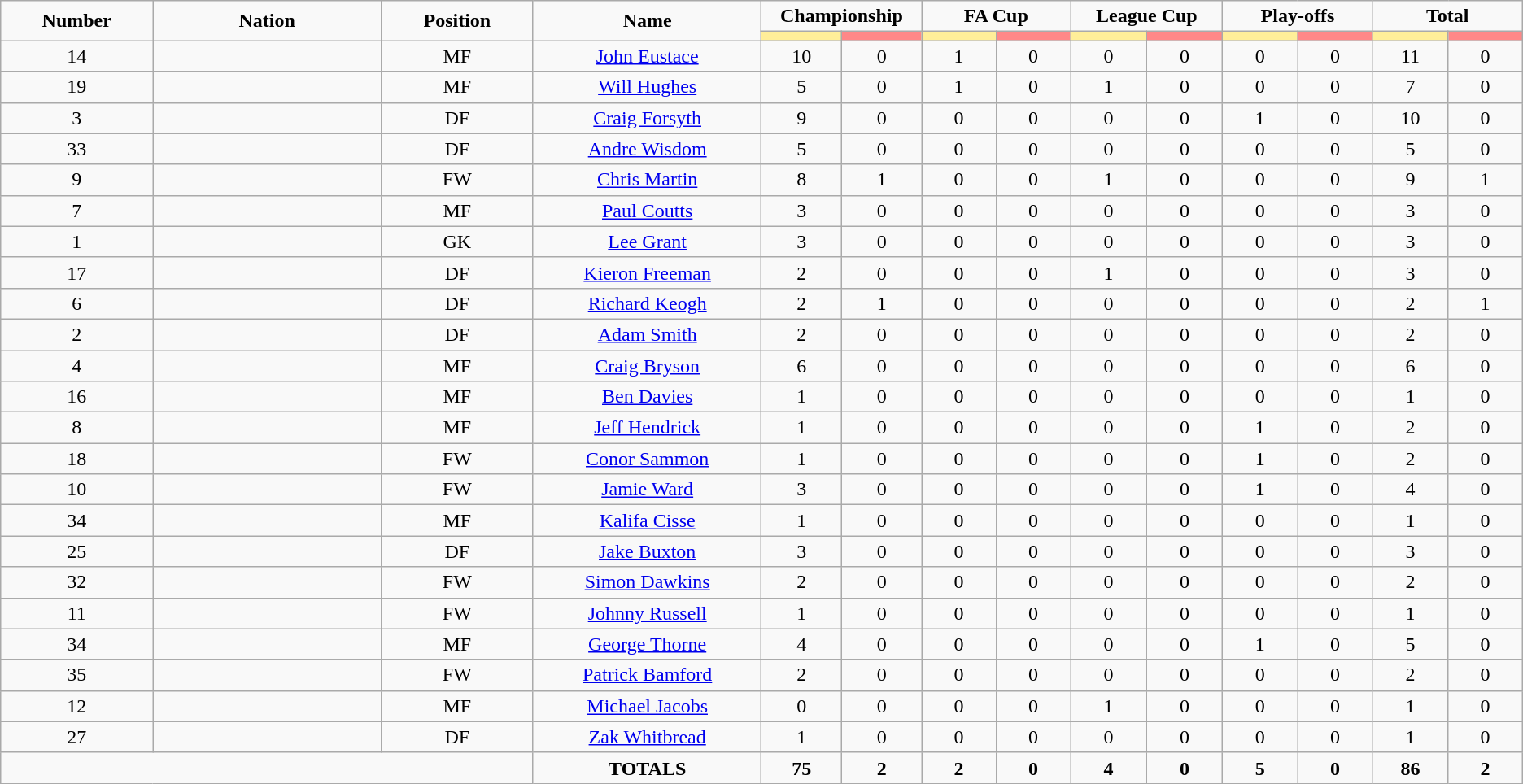<table class="wikitable" style="font-size: 100%; text-align: center;">
<tr>
<td rowspan="2" width="10%" align="center"><strong>Number</strong></td>
<td rowspan="2" width="15%" align="center"><strong>Nation</strong></td>
<td rowspan="2" width="10%" align="center"><strong>Position</strong></td>
<td rowspan="2" width="15%" align="center"><strong>Name</strong></td>
<td colspan="2" align="center"><strong>Championship</strong></td>
<td colspan="2" align="center"><strong>FA Cup</strong></td>
<td colspan="2" align="center"><strong>League Cup</strong></td>
<td colspan="2" align="center"><strong>Play-offs</strong></td>
<td colspan="2" align="center"><strong>Total</strong></td>
</tr>
<tr>
<th width=60 style="background: #FFEE99"></th>
<th width=60 style="background: #FF8888"></th>
<th width=60 style="background: #FFEE99"></th>
<th width=60 style="background: #FF8888"></th>
<th width=60 style="background: #FFEE99"></th>
<th width=60 style="background: #FF8888"></th>
<th width=60 style="background: #FFEE99"></th>
<th width=60 style="background: #FF8888"></th>
<th width=60 style="background: #FFEE99"></th>
<th width=60 style="background: #FF8888"></th>
</tr>
<tr>
<td>14</td>
<td></td>
<td>MF</td>
<td><a href='#'>John Eustace</a></td>
<td>10</td>
<td>0</td>
<td>1</td>
<td>0</td>
<td>0</td>
<td>0</td>
<td>0</td>
<td>0</td>
<td>11</td>
<td>0</td>
</tr>
<tr>
<td>19</td>
<td></td>
<td>MF</td>
<td><a href='#'>Will Hughes</a></td>
<td>5</td>
<td>0</td>
<td>1</td>
<td>0</td>
<td>1</td>
<td>0</td>
<td>0</td>
<td>0</td>
<td>7</td>
<td>0</td>
</tr>
<tr>
<td>3</td>
<td></td>
<td>DF</td>
<td><a href='#'>Craig Forsyth</a></td>
<td>9</td>
<td>0</td>
<td>0</td>
<td>0</td>
<td>0</td>
<td>0</td>
<td>1</td>
<td>0</td>
<td>10</td>
<td>0</td>
</tr>
<tr>
<td>33</td>
<td></td>
<td>DF</td>
<td><a href='#'>Andre Wisdom</a></td>
<td>5</td>
<td>0</td>
<td>0</td>
<td>0</td>
<td>0</td>
<td>0</td>
<td>0</td>
<td>0</td>
<td>5</td>
<td>0</td>
</tr>
<tr>
<td>9</td>
<td></td>
<td>FW</td>
<td><a href='#'>Chris Martin</a></td>
<td>8</td>
<td>1</td>
<td>0</td>
<td>0</td>
<td>1</td>
<td>0</td>
<td>0</td>
<td>0</td>
<td>9</td>
<td>1</td>
</tr>
<tr>
<td>7</td>
<td></td>
<td>MF</td>
<td><a href='#'>Paul Coutts</a></td>
<td>3</td>
<td>0</td>
<td>0</td>
<td>0</td>
<td>0</td>
<td>0</td>
<td>0</td>
<td>0</td>
<td>3</td>
<td>0</td>
</tr>
<tr>
<td>1</td>
<td></td>
<td>GK</td>
<td><a href='#'>Lee Grant</a></td>
<td>3</td>
<td>0</td>
<td>0</td>
<td>0</td>
<td>0</td>
<td>0</td>
<td>0</td>
<td>0</td>
<td>3</td>
<td>0</td>
</tr>
<tr>
<td>17</td>
<td></td>
<td>DF</td>
<td><a href='#'>Kieron Freeman</a></td>
<td>2</td>
<td>0</td>
<td>0</td>
<td>0</td>
<td>1</td>
<td>0</td>
<td>0</td>
<td>0</td>
<td>3</td>
<td>0</td>
</tr>
<tr>
<td>6</td>
<td></td>
<td>DF</td>
<td><a href='#'>Richard Keogh</a></td>
<td>2</td>
<td>1</td>
<td>0</td>
<td>0</td>
<td>0</td>
<td>0</td>
<td>0</td>
<td>0</td>
<td>2</td>
<td>1</td>
</tr>
<tr>
<td>2</td>
<td></td>
<td>DF</td>
<td><a href='#'>Adam Smith</a></td>
<td>2</td>
<td>0</td>
<td>0</td>
<td>0</td>
<td>0</td>
<td>0</td>
<td>0</td>
<td>0</td>
<td>2</td>
<td>0</td>
</tr>
<tr>
<td>4</td>
<td></td>
<td>MF</td>
<td><a href='#'>Craig Bryson</a></td>
<td>6</td>
<td>0</td>
<td>0</td>
<td>0</td>
<td>0</td>
<td>0</td>
<td>0</td>
<td>0</td>
<td>6</td>
<td>0</td>
</tr>
<tr>
<td>16</td>
<td></td>
<td>MF</td>
<td><a href='#'>Ben Davies</a></td>
<td>1</td>
<td>0</td>
<td>0</td>
<td>0</td>
<td>0</td>
<td>0</td>
<td>0</td>
<td>0</td>
<td>1</td>
<td>0</td>
</tr>
<tr>
<td>8</td>
<td></td>
<td>MF</td>
<td><a href='#'>Jeff Hendrick</a></td>
<td>1</td>
<td>0</td>
<td>0</td>
<td>0</td>
<td>0</td>
<td>0</td>
<td>1</td>
<td>0</td>
<td>2</td>
<td>0</td>
</tr>
<tr>
<td>18</td>
<td></td>
<td>FW</td>
<td><a href='#'>Conor Sammon</a></td>
<td>1</td>
<td>0</td>
<td>0</td>
<td>0</td>
<td>0</td>
<td>0</td>
<td>1</td>
<td>0</td>
<td>2</td>
<td>0</td>
</tr>
<tr>
<td>10</td>
<td></td>
<td>FW</td>
<td><a href='#'>Jamie Ward</a></td>
<td>3</td>
<td>0</td>
<td>0</td>
<td>0</td>
<td>0</td>
<td>0</td>
<td>1</td>
<td>0</td>
<td>4</td>
<td>0</td>
</tr>
<tr>
<td>34</td>
<td></td>
<td>MF</td>
<td><a href='#'>Kalifa Cisse</a></td>
<td>1</td>
<td>0</td>
<td>0</td>
<td>0</td>
<td>0</td>
<td>0</td>
<td>0</td>
<td>0</td>
<td>1</td>
<td>0</td>
</tr>
<tr>
<td>25</td>
<td></td>
<td>DF</td>
<td><a href='#'>Jake Buxton</a></td>
<td>3</td>
<td>0</td>
<td>0</td>
<td>0</td>
<td>0</td>
<td>0</td>
<td>0</td>
<td>0</td>
<td>3</td>
<td>0</td>
</tr>
<tr>
<td>32</td>
<td></td>
<td>FW</td>
<td><a href='#'>Simon Dawkins</a></td>
<td>2</td>
<td>0</td>
<td>0</td>
<td>0</td>
<td>0</td>
<td>0</td>
<td>0</td>
<td>0</td>
<td>2</td>
<td>0</td>
</tr>
<tr>
<td>11</td>
<td></td>
<td>FW</td>
<td><a href='#'>Johnny Russell</a></td>
<td>1</td>
<td>0</td>
<td>0</td>
<td>0</td>
<td>0</td>
<td>0</td>
<td>0</td>
<td>0</td>
<td>1</td>
<td>0</td>
</tr>
<tr>
<td>34</td>
<td></td>
<td>MF</td>
<td><a href='#'>George Thorne</a></td>
<td>4</td>
<td>0</td>
<td>0</td>
<td>0</td>
<td>0</td>
<td>0</td>
<td>1</td>
<td>0</td>
<td>5</td>
<td>0</td>
</tr>
<tr>
<td>35</td>
<td></td>
<td>FW</td>
<td><a href='#'>Patrick Bamford</a></td>
<td>2</td>
<td>0</td>
<td>0</td>
<td>0</td>
<td>0</td>
<td>0</td>
<td>0</td>
<td>0</td>
<td>2</td>
<td>0</td>
</tr>
<tr>
<td>12</td>
<td></td>
<td>MF</td>
<td><a href='#'>Michael Jacobs</a></td>
<td>0</td>
<td>0</td>
<td>0</td>
<td>0</td>
<td>1</td>
<td>0</td>
<td>0</td>
<td>0</td>
<td>1</td>
<td>0</td>
</tr>
<tr>
<td>27</td>
<td></td>
<td>DF</td>
<td><a href='#'>Zak Whitbread</a></td>
<td>1</td>
<td>0</td>
<td>0</td>
<td>0</td>
<td>0</td>
<td>0</td>
<td>0</td>
<td>0</td>
<td>1</td>
<td>0</td>
</tr>
<tr>
<td colspan="3"></td>
<td><strong>TOTALS</strong></td>
<td><strong>75</strong></td>
<td><strong>2</strong></td>
<td><strong>2</strong></td>
<td><strong>0</strong></td>
<td><strong>4</strong></td>
<td><strong>0</strong></td>
<td><strong>5</strong></td>
<td><strong>0</strong></td>
<td><strong>86</strong></td>
<td><strong>2</strong></td>
</tr>
</table>
